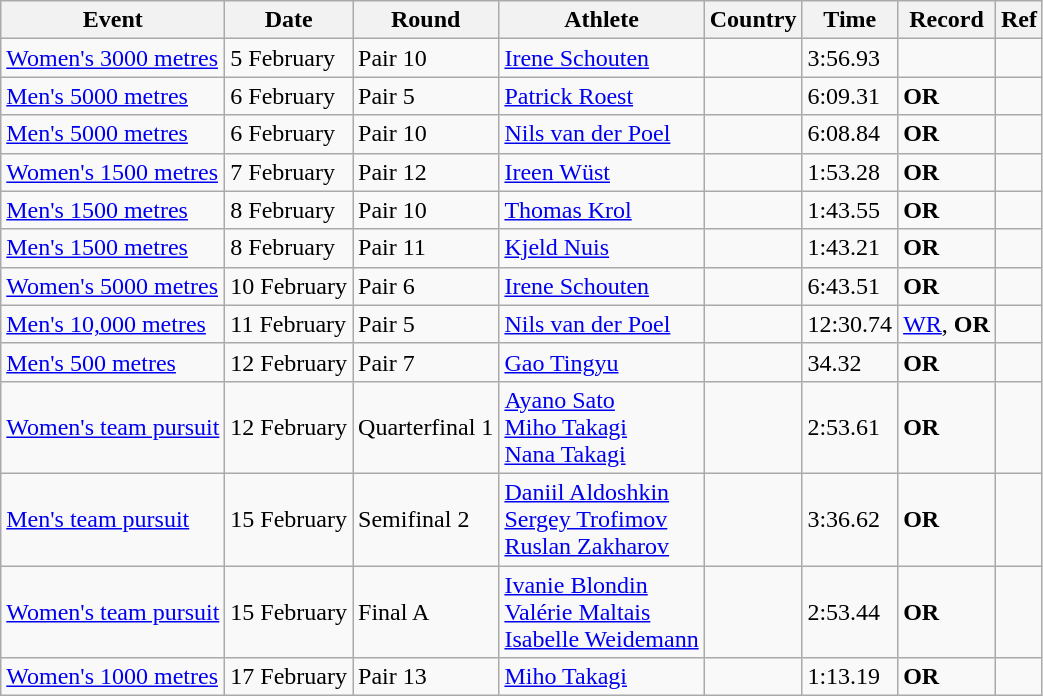<table class="wikitable">
<tr>
<th>Event</th>
<th>Date</th>
<th>Round</th>
<th>Athlete</th>
<th>Country</th>
<th>Time</th>
<th>Record</th>
<th>Ref</th>
</tr>
<tr>
<td><a href='#'>Women's 3000 metres</a></td>
<td>5 February</td>
<td>Pair 10</td>
<td align=left><a href='#'>Irene Schouten</a></td>
<td align=left></td>
<td>3:56.93</td>
<td></td>
<td></td>
</tr>
<tr>
<td><a href='#'>Men's 5000 metres</a></td>
<td>6 February</td>
<td>Pair 5</td>
<td align=left><a href='#'>Patrick Roest</a></td>
<td align=left></td>
<td>6:09.31</td>
<td><strong>OR</strong></td>
<td></td>
</tr>
<tr>
<td><a href='#'>Men's 5000 metres</a></td>
<td>6 February</td>
<td>Pair 10</td>
<td align=left><a href='#'>Nils van der Poel</a></td>
<td align=left></td>
<td>6:08.84</td>
<td><strong>OR</strong></td>
<td></td>
</tr>
<tr>
<td><a href='#'>Women's 1500 metres</a></td>
<td>7 February</td>
<td>Pair 12</td>
<td align=left><a href='#'>Ireen Wüst</a></td>
<td align=left></td>
<td>1:53.28</td>
<td><strong>OR</strong></td>
<td></td>
</tr>
<tr>
<td><a href='#'>Men's 1500 metres</a></td>
<td>8 February</td>
<td>Pair 10</td>
<td><a href='#'>Thomas Krol</a></td>
<td></td>
<td>1:43.55</td>
<td><strong>OR</strong></td>
<td></td>
</tr>
<tr>
<td><a href='#'>Men's 1500 metres</a></td>
<td>8 February</td>
<td>Pair 11</td>
<td><a href='#'>Kjeld Nuis</a></td>
<td></td>
<td>1:43.21</td>
<td><strong>OR</strong></td>
<td></td>
</tr>
<tr>
<td><a href='#'>Women's 5000 metres</a></td>
<td>10 February</td>
<td>Pair 6</td>
<td><a href='#'>Irene Schouten</a></td>
<td></td>
<td>6:43.51</td>
<td><strong>OR</strong></td>
<td></td>
</tr>
<tr>
<td><a href='#'>Men's 10,000 metres</a></td>
<td>11 February</td>
<td>Pair 5</td>
<td><a href='#'>Nils van der Poel</a></td>
<td></td>
<td>12:30.74</td>
<td><a href='#'>WR</a>, <strong>OR</strong></td>
<td></td>
</tr>
<tr>
<td><a href='#'>Men's 500 metres</a></td>
<td>12 February</td>
<td>Pair 7</td>
<td><a href='#'>Gao Tingyu</a></td>
<td></td>
<td>34.32</td>
<td><strong>OR</strong></td>
<td></td>
</tr>
<tr>
<td><a href='#'>Women's team pursuit</a></td>
<td>12 February</td>
<td>Quarterfinal 1</td>
<td align=left><a href='#'>Ayano Sato</a><br><a href='#'>Miho Takagi</a><br><a href='#'>Nana Takagi</a></td>
<td align=left></td>
<td>2:53.61</td>
<td><strong>OR</strong></td>
<td></td>
</tr>
<tr>
<td><a href='#'>Men's team pursuit</a></td>
<td>15 February</td>
<td>Semifinal 2</td>
<td align=left><a href='#'>Daniil Aldoshkin</a><br><a href='#'>Sergey Trofimov</a><br><a href='#'>Ruslan Zakharov</a></td>
<td align=left></td>
<td>3:36.62</td>
<td><strong>OR</strong></td>
<td></td>
</tr>
<tr>
<td><a href='#'>Women's team pursuit</a></td>
<td>15 February</td>
<td>Final A</td>
<td align=left><a href='#'>Ivanie Blondin</a><br><a href='#'>Valérie Maltais</a><br><a href='#'>Isabelle Weidemann</a></td>
<td align=left></td>
<td>2:53.44</td>
<td><strong>OR</strong></td>
<td></td>
</tr>
<tr>
<td><a href='#'>Women's 1000 metres</a></td>
<td>17 February</td>
<td>Pair 13</td>
<td align=left><a href='#'>Miho Takagi</a></td>
<td align=left></td>
<td>1:13.19</td>
<td><strong>OR</strong></td>
<td></td>
</tr>
</table>
